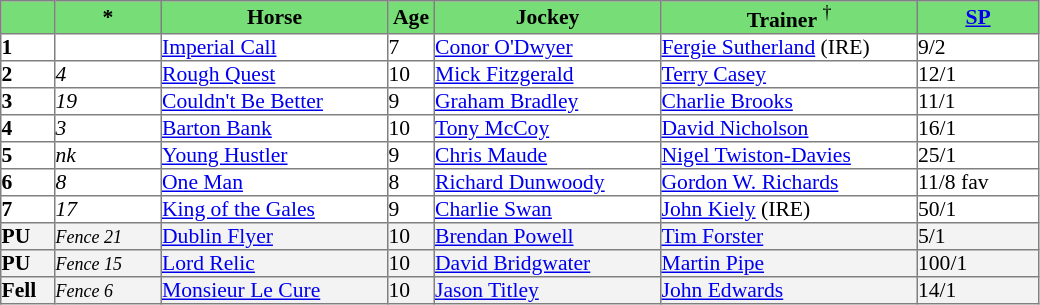<table border="1" cellpadding="0" style="border-collapse: collapse; font-size:90%">
<tr bgcolor="#77dd77" align="center">
<td width="35px"></td>
<td width="70px"><strong>*</strong></td>
<td width="150px"><strong>Horse</strong></td>
<td width="30px"><strong>Age</strong></td>
<td width="150px"><strong>Jockey</strong></td>
<td width="170px"><strong>Trainer</strong> <sup>†</sup></td>
<td width="80px"><strong><a href='#'>SP</a></strong></td>
</tr>
<tr>
<td><strong>1</strong></td>
<td></td>
<td><a href='#'>Imperial Call</a></td>
<td>7</td>
<td><a href='#'>Conor O'Dwyer</a></td>
<td><a href='#'>Fergie Sutherland</a> (IRE)</td>
<td>9/2</td>
</tr>
<tr>
<td><strong>2</strong></td>
<td><em>4</em></td>
<td><a href='#'>Rough Quest</a></td>
<td>10</td>
<td><a href='#'>Mick Fitzgerald</a></td>
<td><a href='#'>Terry Casey</a></td>
<td>12/1</td>
</tr>
<tr>
<td><strong>3</strong></td>
<td><em>19</em></td>
<td><a href='#'>Couldn't Be Better</a></td>
<td>9</td>
<td><a href='#'>Graham Bradley</a></td>
<td><a href='#'>Charlie Brooks</a></td>
<td>11/1</td>
</tr>
<tr>
<td><strong>4</strong></td>
<td><em>3</em></td>
<td><a href='#'>Barton Bank</a></td>
<td>10</td>
<td><a href='#'>Tony McCoy</a></td>
<td><a href='#'>David Nicholson</a></td>
<td>16/1</td>
</tr>
<tr>
<td><strong>5</strong></td>
<td><em>nk</em></td>
<td><a href='#'>Young Hustler</a></td>
<td>9</td>
<td><a href='#'>Chris Maude</a></td>
<td><a href='#'>Nigel Twiston-Davies</a></td>
<td>25/1</td>
</tr>
<tr>
<td><strong>6</strong></td>
<td><em>8</em></td>
<td><a href='#'>One Man</a></td>
<td>8</td>
<td><a href='#'>Richard Dunwoody</a></td>
<td><a href='#'>Gordon W. Richards</a></td>
<td>11/8 fav</td>
</tr>
<tr>
<td><strong>7</strong></td>
<td><em>17</em></td>
<td><a href='#'>King of the Gales</a></td>
<td>9</td>
<td><a href='#'>Charlie Swan</a></td>
<td><a href='#'>John Kiely</a> (IRE)</td>
<td>50/1</td>
</tr>
<tr bgcolor="#f3f3f3">
<td><strong>PU</strong></td>
<td><small><em>Fence 21</em></small></td>
<td><a href='#'>Dublin Flyer</a></td>
<td>10</td>
<td><a href='#'>Brendan Powell</a></td>
<td><a href='#'>Tim Forster</a></td>
<td>5/1</td>
</tr>
<tr bgcolor="#f3f3f3">
<td><strong>PU</strong></td>
<td><small><em>Fence 15</em></small></td>
<td><a href='#'>Lord Relic</a></td>
<td>10</td>
<td><a href='#'>David Bridgwater</a></td>
<td><a href='#'>Martin Pipe</a></td>
<td>100/1</td>
</tr>
<tr bgcolor="#f3f3f3">
<td><strong>Fell</strong></td>
<td><small><em>Fence 6</em></small></td>
<td><a href='#'>Monsieur Le Cure</a></td>
<td>10</td>
<td><a href='#'>Jason Titley</a></td>
<td><a href='#'>John Edwards</a></td>
<td>14/1</td>
</tr>
</table>
